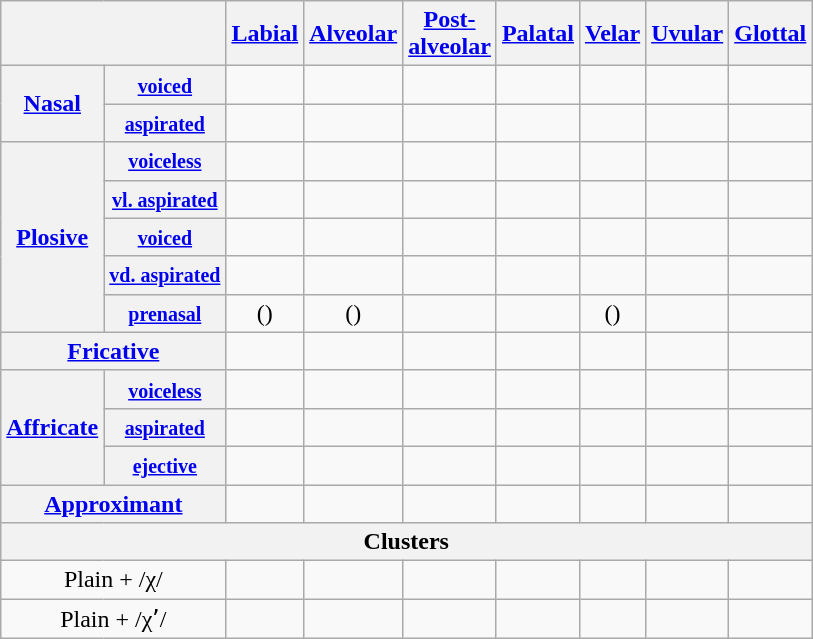<table class="wikitable" style="text-align:center;">
<tr>
<th colspan="2"></th>
<th><a href='#'>Labial</a></th>
<th><a href='#'>Alveolar</a></th>
<th><a href='#'>Post-<br>alveolar</a></th>
<th><a href='#'>Palatal</a></th>
<th><a href='#'>Velar</a></th>
<th><a href='#'>Uvular</a></th>
<th><a href='#'>Glottal</a></th>
</tr>
<tr>
<th rowspan="2"><a href='#'>Nasal</a></th>
<th><a href='#'><small>voiced</small></a></th>
<td></td>
<td></td>
<td></td>
<td></td>
<td></td>
<td></td>
<td></td>
</tr>
<tr>
<th><small><a href='#'>aspirated</a></small></th>
<td></td>
<td></td>
<td></td>
<td></td>
<td></td>
<td></td>
<td></td>
</tr>
<tr>
<th rowspan="5"><a href='#'>Plosive</a></th>
<th><small><a href='#'>voiceless</a></small></th>
<td></td>
<td></td>
<td></td>
<td></td>
<td></td>
<td></td>
<td></td>
</tr>
<tr>
<th><small><a href='#'>vl. aspirated</a></small></th>
<td></td>
<td></td>
<td></td>
<td></td>
<td></td>
<td></td>
<td></td>
</tr>
<tr>
<th><small><a href='#'>voiced</a></small></th>
<td></td>
<td></td>
<td></td>
<td></td>
<td></td>
<td></td>
<td></td>
</tr>
<tr>
<th><small><a href='#'>vd. aspirated</a></small></th>
<td></td>
<td></td>
<td></td>
<td></td>
<td></td>
<td></td>
<td></td>
</tr>
<tr>
<th><small><a href='#'>prenasal</a></small></th>
<td>()</td>
<td>()</td>
<td></td>
<td></td>
<td>()</td>
<td></td>
<td></td>
</tr>
<tr>
<th colspan="2"><a href='#'>Fricative</a></th>
<td></td>
<td></td>
<td></td>
<td></td>
<td></td>
<td></td>
<td></td>
</tr>
<tr>
<th rowspan="3"><a href='#'>Affricate</a></th>
<th><a href='#'><small>voiceless</small></a></th>
<td></td>
<td></td>
<td></td>
<td></td>
<td></td>
<td></td>
<td></td>
</tr>
<tr>
<th><small><a href='#'>aspirated</a></small></th>
<td></td>
<td></td>
<td></td>
<td></td>
<td></td>
<td></td>
<td></td>
</tr>
<tr>
<th><small><a href='#'>ejective</a></small></th>
<td></td>
<td></td>
<td></td>
<td></td>
<td></td>
<td></td>
<td></td>
</tr>
<tr>
<th colspan="2"><a href='#'>Approximant</a></th>
<td></td>
<td></td>
<td></td>
<td></td>
<td></td>
<td></td>
<td></td>
</tr>
<tr>
<th colspan="9">Clusters</th>
</tr>
<tr>
<td colspan="2">Plain + /χ/</td>
<td></td>
<td></td>
<td></td>
<td></td>
<td></td>
<td></td>
<td></td>
</tr>
<tr>
<td colspan="2">Plain + /χʼ/</td>
<td></td>
<td></td>
<td></td>
<td></td>
<td></td>
<td></td>
<td></td>
</tr>
</table>
